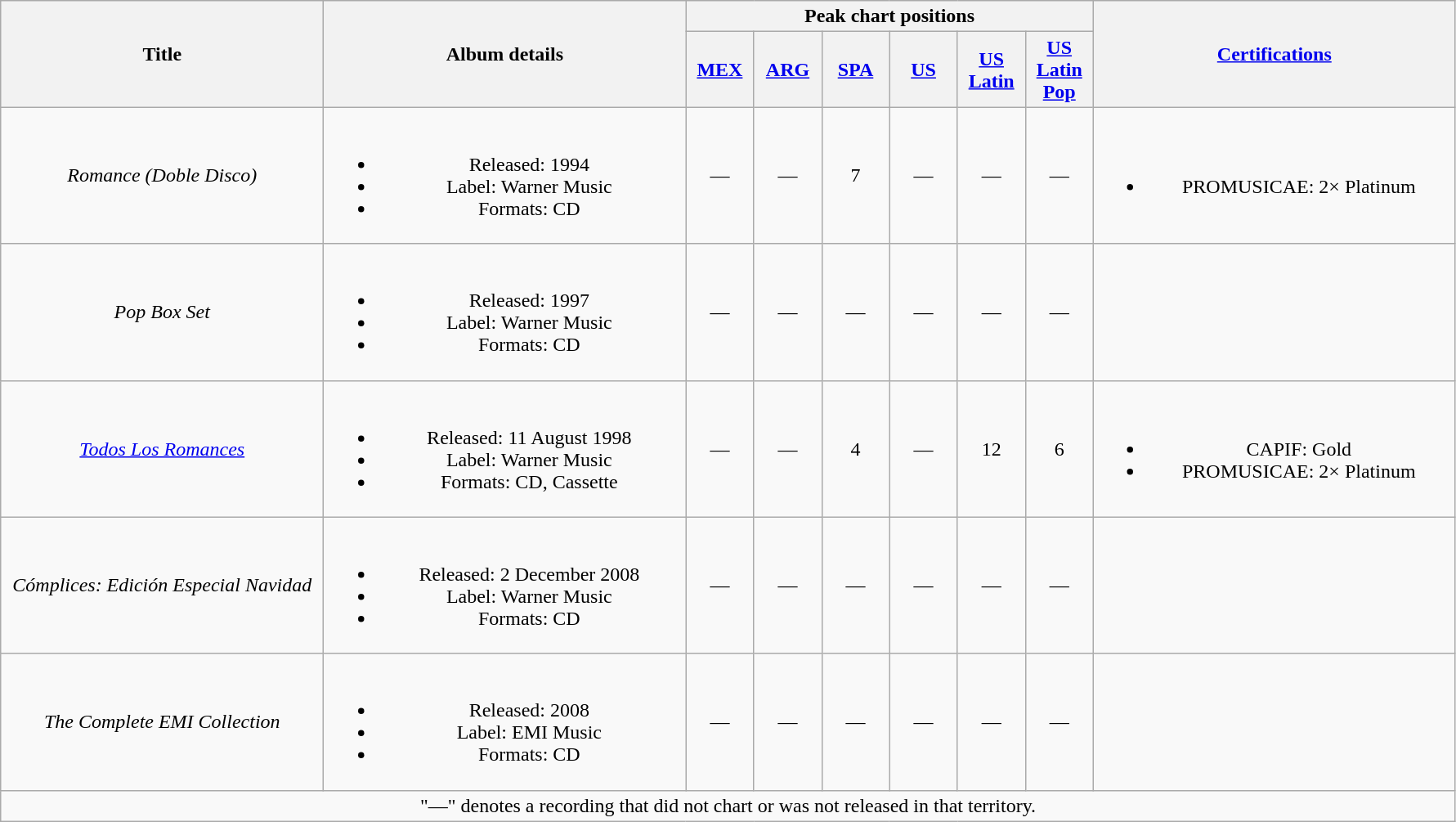<table class="wikitable plainrowheaders" style="text-align:center;">
<tr>
<th scope="col" rowspan="2" style="width:16em;">Title</th>
<th scope="col" rowspan="2" style="width:18em;">Album details</th>
<th scope="col" colspan="6">Peak chart positions</th>
<th scope="col" rowspan="2" style="width:18em;"><a href='#'>Certifications</a></th>
</tr>
<tr>
<th scope="col" style="width:3em;font-size:100%;"><a href='#'>MEX</a></th>
<th scope="col" style="width:3em;font-size:100%;"><a href='#'>ARG</a></th>
<th scope="col" style="width:3em;font-size:100%;"><a href='#'>SPA</a><br></th>
<th scope="col" style="width:3em;font-size:100%;"><a href='#'>US</a><br></th>
<th scope="col" style="width:3em;font-size:100%;"><a href='#'>US<br>Latin</a><br></th>
<th scope="col" style="width:3em;font-size:100%;"><a href='#'>US<br>Latin Pop</a><br></th>
</tr>
<tr>
<td align="center"><em>Romance (Doble Disco)</em></td>
<td><br><ul><li>Released: 1994</li><li>Label: Warner Music</li><li>Formats: CD</li></ul></td>
<td>—</td>
<td>—</td>
<td>7</td>
<td>—</td>
<td>—</td>
<td>—</td>
<td><br><ul><li>PROMUSICAE: 2× Platinum</li></ul></td>
</tr>
<tr>
<td align="center"><em>Pop Box Set</em></td>
<td><br><ul><li>Released: 1997</li><li>Label: Warner Music</li><li>Formats: CD</li></ul></td>
<td>—</td>
<td>—</td>
<td>—</td>
<td>—</td>
<td>—</td>
<td>—</td>
<td></td>
</tr>
<tr>
<td align="center"><em><a href='#'>Todos Los Romances</a></em></td>
<td><br><ul><li>Released: 11 August 1998</li><li>Label: Warner Music</li><li>Formats: CD, Cassette</li></ul></td>
<td>—</td>
<td>—</td>
<td>4</td>
<td>—</td>
<td>12</td>
<td>6</td>
<td><br><ul><li>CAPIF: Gold</li><li>PROMUSICAE: 2× Platinum</li></ul></td>
</tr>
<tr>
<td align="center"><em>Cómplices: Edición Especial Navidad</em></td>
<td><br><ul><li>Released: 2 December 2008</li><li>Label: Warner Music</li><li>Formats: CD</li></ul></td>
<td>—</td>
<td>—</td>
<td>—</td>
<td>—</td>
<td>—</td>
<td>—</td>
<td></td>
</tr>
<tr>
<td align="center"><em>The Complete EMI Collection</em></td>
<td><br><ul><li>Released: 2008</li><li>Label: EMI Music</li><li>Formats: CD</li></ul></td>
<td>—</td>
<td>—</td>
<td>—</td>
<td>—</td>
<td>—</td>
<td>—</td>
<td></td>
</tr>
<tr>
<td colspan="14" style="font-size:100%">"—" denotes a recording that did not chart or was not released in that territory.</td>
</tr>
</table>
